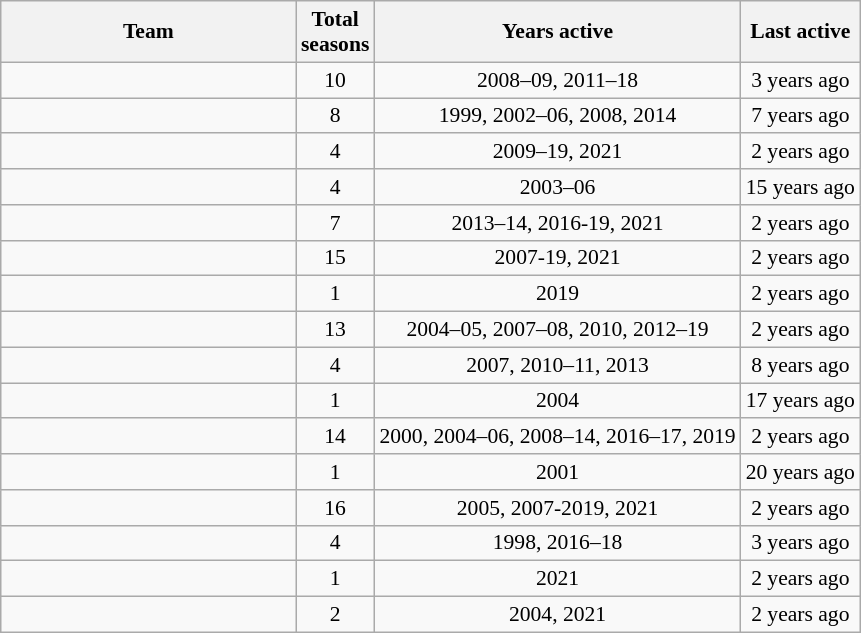<table class="wikitable" style="text-align:center; font-size:90%">
<tr>
<th width=190>Team</th>
<th>Total<br>seasons</th>
<th>Years active</th>
<th>Last active</th>
</tr>
<tr>
<td style="text-align:left"></td>
<td>10</td>
<td>2008–09, 2011–18</td>
<td>3 years ago</td>
</tr>
<tr>
<td style="text-align:left"></td>
<td>8</td>
<td>1999, 2002–06, 2008, 2014</td>
<td>7 years ago</td>
</tr>
<tr>
<td style="text-align:left"></td>
<td>4</td>
<td>2009–19, 2021</td>
<td>2 years ago</td>
</tr>
<tr>
<td style="text-align:left"></td>
<td>4</td>
<td>2003–06</td>
<td>15 years ago</td>
</tr>
<tr>
<td style="text-align:left"></td>
<td>7</td>
<td>2013–14, 2016-19, 2021</td>
<td>2 years ago</td>
</tr>
<tr>
<td style="text-align:left"></td>
<td>15</td>
<td>2007-19, 2021</td>
<td>2 years ago</td>
</tr>
<tr>
<td style="text-align:left"></td>
<td>1</td>
<td>2019</td>
<td>2 years ago</td>
</tr>
<tr>
<td style="text-align:left"></td>
<td>13</td>
<td>2004–05, 2007–08, 2010, 2012–19</td>
<td>2 years ago</td>
</tr>
<tr>
<td style="text-align:left"></td>
<td>4</td>
<td>2007, 2010–11, 2013</td>
<td>8 years ago</td>
</tr>
<tr>
<td style="text-align:left"></td>
<td>1</td>
<td>2004</td>
<td>17 years ago</td>
</tr>
<tr>
<td style="text-align:left"></td>
<td>14</td>
<td>2000, 2004–06, 2008–14, 2016–17, 2019</td>
<td>2 years ago</td>
</tr>
<tr>
<td style="text-align:left"></td>
<td>1</td>
<td>2001</td>
<td>20 years ago</td>
</tr>
<tr>
<td style="text-align:left"></td>
<td>16</td>
<td>2005, 2007-2019, 2021</td>
<td>2 years ago</td>
</tr>
<tr>
<td style="text-align:left"></td>
<td>4</td>
<td>1998, 2016–18</td>
<td>3 years ago</td>
</tr>
<tr>
<td style="text-align:left"></td>
<td>1</td>
<td>2021</td>
<td>2 years ago</td>
</tr>
<tr>
<td style="text-align:left"></td>
<td>2</td>
<td>2004, 2021</td>
<td>2 years ago</td>
</tr>
</table>
